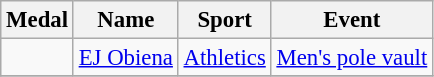<table class="wikitable sortable"  style="font-size:95%">
<tr>
<th>Medal</th>
<th>Name</th>
<th>Sport</th>
<th>Event</th>
</tr>
<tr>
<td></td>
<td><a href='#'>EJ Obiena</a></td>
<td><a href='#'>Athletics</a></td>
<td><a href='#'>Men's pole vault</a></td>
</tr>
<tr>
</tr>
</table>
